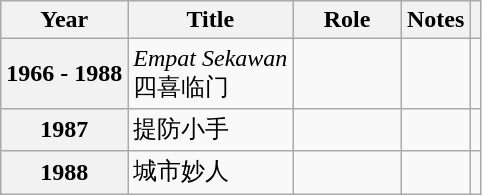<table class="wikitable plainrowheaders sortable">
<tr>
<th scope="col">Year</th>
<th scope="col">Title</th>
<th scope="col" width="65">Role</th>
<th scope="col" class="unsortable">Notes</th>
<th scope="col" class="unsortable"></th>
</tr>
<tr>
<th>1966 - 1988</th>
<td><em>Empat Sekawan</em><br>四喜临门</td>
<td></td>
<td></td>
<td></td>
</tr>
<tr>
<th>1987</th>
<td>提防小手</td>
<td></td>
<td></td>
<td></td>
</tr>
<tr>
<th>1988</th>
<td>城市妙人</td>
<td></td>
<td></td>
<td></td>
</tr>
</table>
